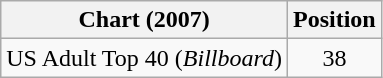<table class="wikitable">
<tr>
<th>Chart (2007)</th>
<th>Position</th>
</tr>
<tr>
<td>US Adult Top 40 (<em>Billboard</em>)</td>
<td style="text-align:center;">38</td>
</tr>
</table>
